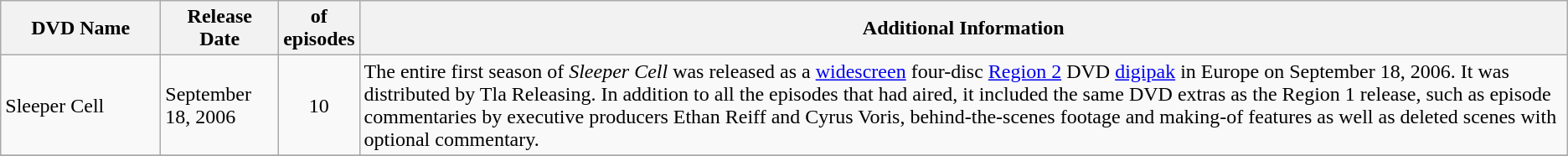<table class="wikitable">
<tr>
<th width="120px">DVD Name</th>
<th>Release Date</th>
<th width="30px"> of<br>episodes</th>
<th>Additional Information</th>
</tr>
<tr>
<td>Sleeper Cell</td>
<td>September 18, 2006</td>
<td align="center">10</td>
<td>The entire first season of <em>Sleeper Cell</em> was released as a <a href='#'>widescreen</a> four-disc <a href='#'>Region 2</a> DVD <a href='#'>digipak</a> in Europe on September 18, 2006. It was distributed by Tla Releasing. In addition to all the episodes that had aired, it included the same DVD extras as the Region 1 release, such as episode commentaries by executive producers Ethan Reiff and Cyrus Voris, behind-the-scenes footage and making-of features as well as deleted scenes with optional commentary.</td>
</tr>
<tr>
</tr>
</table>
